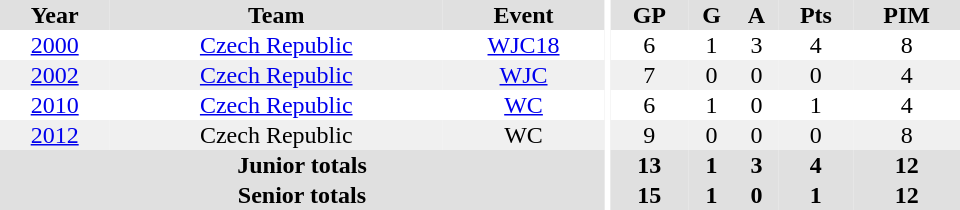<table border="0" cellpadding="1" cellspacing="0" ID="Table3" style="text-align:center; width:40em">
<tr bgcolor="#e0e0e0">
<th>Year</th>
<th>Team</th>
<th>Event</th>
<th rowspan="102" bgcolor="#ffffff"></th>
<th>GP</th>
<th>G</th>
<th>A</th>
<th>Pts</th>
<th>PIM</th>
</tr>
<tr>
<td><a href='#'>2000</a></td>
<td><a href='#'>Czech Republic</a></td>
<td><a href='#'>WJC18</a></td>
<td>6</td>
<td>1</td>
<td>3</td>
<td>4</td>
<td>8</td>
</tr>
<tr bgcolor="#f0f0f0">
<td><a href='#'>2002</a></td>
<td><a href='#'>Czech Republic</a></td>
<td><a href='#'>WJC</a></td>
<td>7</td>
<td>0</td>
<td>0</td>
<td>0</td>
<td>4</td>
</tr>
<tr>
<td><a href='#'>2010</a></td>
<td><a href='#'>Czech Republic</a></td>
<td><a href='#'>WC</a></td>
<td>6</td>
<td>1</td>
<td>0</td>
<td>1</td>
<td>4</td>
</tr>
<tr bgcolor="#f0f0f0">
<td><a href='#'>2012</a></td>
<td>Czech Republic</td>
<td>WC</td>
<td>9</td>
<td>0</td>
<td>0</td>
<td>0</td>
<td>8</td>
</tr>
<tr bgcolor="#e0e0e0">
<th colspan="3">Junior totals</th>
<th>13</th>
<th>1</th>
<th>3</th>
<th>4</th>
<th>12</th>
</tr>
<tr bgcolor="#e0e0e0">
<th colspan="3">Senior totals</th>
<th>15</th>
<th>1</th>
<th>0</th>
<th>1</th>
<th>12</th>
</tr>
</table>
